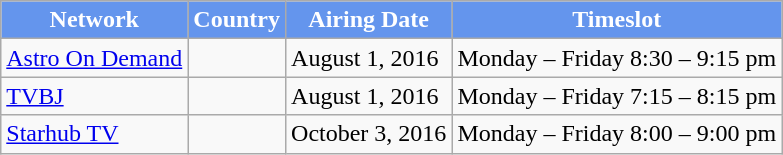<table class="wikitable">
<tr>
<th style="background:cornflowerblue; color:white;">Network</th>
<th style="background:cornflowerblue; color:white;">Country</th>
<th style="background:cornflowerblue; color:white;">Airing Date</th>
<th style="background:cornflowerblue; color:white;">Timeslot</th>
</tr>
<tr>
<td><a href='#'>Astro On Demand</a></td>
<td></td>
<td>August 1, 2016</td>
<td>Monday – Friday 8:30 – 9:15 pm</td>
</tr>
<tr>
<td><a href='#'>TVBJ</a></td>
<td></td>
<td>August 1, 2016</td>
<td>Monday – Friday 7:15 – 8:15 pm</td>
</tr>
<tr>
<td><a href='#'>Starhub TV</a></td>
<td></td>
<td>October 3, 2016</td>
<td>Monday – Friday 8:00 – 9:00 pm</td>
</tr>
</table>
